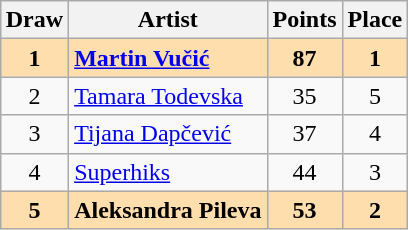<table class="sortable wikitable" style="margin: 1em auto 1em auto; text-align:center">
<tr>
<th>Draw</th>
<th>Artist</th>
<th>Points</th>
<th>Place</th>
</tr>
<tr style="font-weight:bold;background:navajowhite;">
<td>1</td>
<td align="left"><a href='#'>Martin Vučić</a></td>
<td>87</td>
<td>1</td>
</tr>
<tr>
<td>2</td>
<td align="left"><a href='#'>Tamara Todevska</a></td>
<td>35</td>
<td>5</td>
</tr>
<tr>
<td>3</td>
<td align="left"><a href='#'>Tijana Dapčević</a></td>
<td>37</td>
<td>4</td>
</tr>
<tr>
<td>4</td>
<td align="left"><a href='#'>Superhiks</a></td>
<td>44</td>
<td>3</td>
</tr>
<tr style="font-weight:bold;background:navajowhite;">
<td>5</td>
<td align="left">Aleksandra Pileva</td>
<td>53</td>
<td>2</td>
</tr>
</table>
